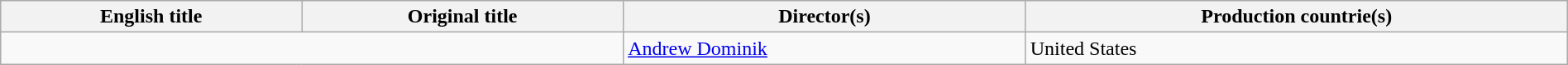<table class="sortable wikitable" style="width:100%; margin-bottom:4px" cellpadding="5">
<tr>
<th scope="col">English title</th>
<th scope="col">Original title</th>
<th scope="col">Director(s)</th>
<th scope="col">Production countrie(s)</th>
</tr>
<tr>
<td colspan = "2"></td>
<td><a href='#'>Andrew Dominik</a></td>
<td>United States</td>
</tr>
</table>
